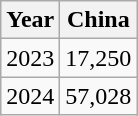<table class="wikitable">
<tr>
<th>Year</th>
<th>China</th>
</tr>
<tr>
<td>2023</td>
<td>17,250</td>
</tr>
<tr>
<td>2024</td>
<td>57,028</td>
</tr>
</table>
